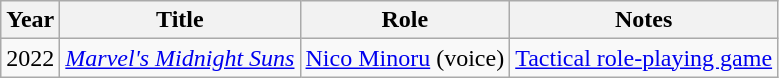<table class="wikitable sortable">
<tr>
<th>Year</th>
<th>Title</th>
<th>Role</th>
<th class="unsortable">Notes</th>
</tr>
<tr>
<td>2022</td>
<td><em><a href='#'>Marvel's Midnight Suns</a></em></td>
<td><a href='#'>Nico Minoru</a> (voice)</td>
<td><a href='#'>Tactical role-playing game</a></td>
</tr>
</table>
